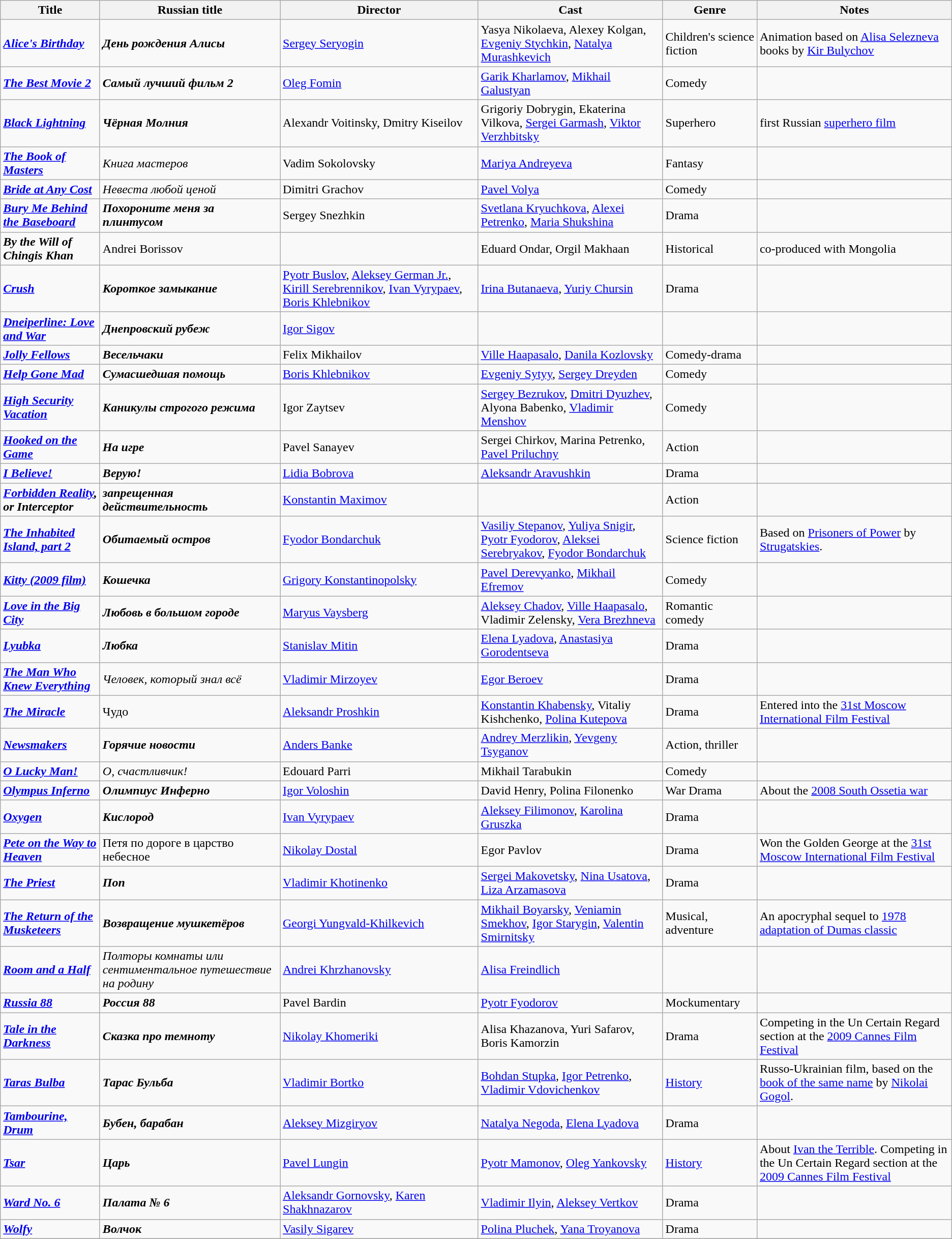<table class="wikitable sortable">
<tr>
<th>Title</th>
<th>Russian title</th>
<th>Director</th>
<th>Cast</th>
<th>Genre</th>
<th>Notes</th>
</tr>
<tr>
<td><strong><em><a href='#'>Alice's Birthday</a></em></strong></td>
<td><strong><em>День рождения Алисы</em></strong></td>
<td><a href='#'>Sergey Seryogin</a></td>
<td>Yasya Nikolaeva, Alexey Kolgan, <a href='#'>Evgeniy Stychkin</a>, <a href='#'>Natalya Murashkevich</a></td>
<td>Children's science fiction</td>
<td>Animation based on <a href='#'>Alisa Selezneva</a> books by <a href='#'>Kir Bulychov</a></td>
</tr>
<tr>
<td><strong><em><a href='#'>The Best Movie 2</a></em></strong></td>
<td><strong><em>Самый лучший фильм 2</em></strong></td>
<td><a href='#'>Oleg Fomin</a></td>
<td><a href='#'>Garik Kharlamov</a>, <a href='#'>Mikhail Galustyan</a></td>
<td>Comedy</td>
<td></td>
</tr>
<tr>
<td><strong><em><a href='#'>Black Lightning</a></em></strong></td>
<td><strong><em> Чёрная Молния</em></strong></td>
<td>Alexandr Voitinsky, Dmitry Kiseilov</td>
<td>Grigoriy Dobrygin, Ekaterina Vilkova, <a href='#'>Sergei Garmash</a>, <a href='#'>Viktor Verzhbitsky</a></td>
<td>Superhero</td>
<td>first Russian <a href='#'>superhero film</a></td>
</tr>
<tr>
<td><strong><em><a href='#'>The Book of Masters</a></em></strong></td>
<td><em>Книга мастеров</em></td>
<td>Vadim Sokolovsky</td>
<td><a href='#'>Mariya Andreyeva</a></td>
<td>Fantasy</td>
<td></td>
</tr>
<tr>
<td><strong><em><a href='#'>Bride at Any Cost</a></em></strong></td>
<td><em>Невеста любой ценой</em></td>
<td>Dimitri Grachov</td>
<td><a href='#'>Pavel Volya</a></td>
<td>Comedy</td>
<td></td>
</tr>
<tr>
<td><strong><em><a href='#'>Bury Me Behind the Baseboard</a></em></strong></td>
<td><strong><em>Похороните меня за плинтусом</em></strong></td>
<td>Sergey Snezhkin</td>
<td><a href='#'>Svetlana Kryuchkova</a>, <a href='#'>Alexei Petrenko</a>, <a href='#'>Maria Shukshina</a></td>
<td>Drama</td>
<td></td>
</tr>
<tr>
<td><strong><em>By the Will of Chingis Khan</em></strong></td>
<td>Andrei Borissov</td>
<td></td>
<td>Eduard Ondar, Orgil Makhaan</td>
<td>Historical</td>
<td>co-produced with Mongolia </td>
</tr>
<tr>
<td><strong><em><a href='#'>Crush</a></em></strong></td>
<td><strong><em>Короткое замыкание</em></strong></td>
<td><a href='#'>Pyotr Buslov</a>, <a href='#'>Aleksey German Jr.</a>, <a href='#'>Kirill Serebrennikov</a>, <a href='#'>Ivan Vyrypaev</a>, <a href='#'>Boris Khlebnikov</a></td>
<td><a href='#'>Irina Butanaeva</a>, <a href='#'>Yuriy Chursin</a></td>
<td>Drama</td>
<td></td>
</tr>
<tr>
<td><strong><em><a href='#'>Dneiperline: Love and War</a></em></strong></td>
<td><strong><em>Днепровский рубеж</em></strong></td>
<td><a href='#'>Igor Sigov</a></td>
<td></td>
<td></td>
<td></td>
</tr>
<tr>
<td><strong><em><a href='#'>Jolly Fellows</a></em></strong></td>
<td><strong><em>Весельчаки</em></strong></td>
<td>Felix Mikhailov</td>
<td><a href='#'>Ville Haapasalo</a>, <a href='#'>Danila Kozlovsky</a></td>
<td>Comedy-drama</td>
<td></td>
</tr>
<tr>
<td><strong><em><a href='#'>Help Gone Mad</a></em></strong></td>
<td><strong><em>Сумасшедшая помощь</em></strong></td>
<td><a href='#'>Boris Khlebnikov</a></td>
<td><a href='#'>Evgeniy Sytyy</a>, <a href='#'>Sergey Dreyden</a></td>
<td>Comedy</td>
<td></td>
</tr>
<tr>
<td><strong><em><a href='#'>High Security Vacation</a></em></strong></td>
<td><strong><em>Каникулы строгого режима</em></strong></td>
<td>Igor Zaytsev</td>
<td><a href='#'>Sergey Bezrukov</a>, <a href='#'>Dmitri Dyuzhev</a>, Alyona Babenko, <a href='#'>Vladimir Menshov</a></td>
<td>Comedy</td>
<td></td>
</tr>
<tr>
<td><strong><em><a href='#'>Hooked on the Game</a></em></strong></td>
<td><strong><em>На игре</em></strong></td>
<td>Pavel Sanayev</td>
<td>Sergei Chirkov, Marina Petrenko, <a href='#'>Pavel Priluchny</a></td>
<td>Action</td>
<td></td>
</tr>
<tr>
<td><strong><em><a href='#'>I Believe!</a></em></strong></td>
<td><strong><em>Верую!</em></strong></td>
<td><a href='#'>Lidia Bobrova</a></td>
<td><a href='#'>Aleksandr Aravushkin</a></td>
<td>Drama</td>
<td></td>
</tr>
<tr>
<td><strong><em><a href='#'>Forbidden Reality</a>, or Interceptor</em></strong></td>
<td><strong><em>запрещенная действительность</em></strong></td>
<td><a href='#'>Konstantin Maximov</a></td>
<td></td>
<td>Action</td>
<td></td>
</tr>
<tr>
<td><strong><em><a href='#'>The Inhabited Island, part 2</a></em></strong></td>
<td><strong><em>Обитаемый остров</em></strong></td>
<td><a href='#'>Fyodor Bondarchuk</a></td>
<td><a href='#'>Vasiliy Stepanov</a>, <a href='#'>Yuliya Snigir</a>, <a href='#'>Pyotr Fyodorov</a>, <a href='#'>Aleksei Serebryakov</a>, <a href='#'>Fyodor Bondarchuk</a></td>
<td>Science fiction</td>
<td>Based on <a href='#'>Prisoners of Power</a> by <a href='#'>Strugatskies</a>.</td>
</tr>
<tr>
<td><strong><em><a href='#'>Kitty (2009 film)</a></em></strong></td>
<td><strong><em>Кошечка</em></strong></td>
<td><a href='#'>Grigory Konstantinopolsky</a></td>
<td><a href='#'>Pavel Derevyanko</a>, <a href='#'>Mikhail Efremov</a></td>
<td>Comedy</td>
<td></td>
</tr>
<tr>
<td><strong><em><a href='#'>Love in the Big City</a></em></strong></td>
<td><strong><em>Любовь в большом городе</em></strong></td>
<td><a href='#'>Maryus Vaysberg</a></td>
<td><a href='#'>Aleksey Chadov</a>, <a href='#'>Ville Haapasalo</a>, Vladimir Zelensky, <a href='#'>Vera Brezhneva</a></td>
<td>Romantic comedy</td>
<td></td>
</tr>
<tr>
<td><strong><em><a href='#'>Lyubka</a></em></strong></td>
<td><strong><em>Любка</em></strong></td>
<td><a href='#'>Stanislav Mitin</a></td>
<td><a href='#'>Elena Lyadova</a>, <a href='#'>Anastasiya Gorodentseva</a></td>
<td>Drama</td>
<td></td>
</tr>
<tr>
<td><strong><em><a href='#'>The Man Who Knew Everything</a></em></strong></td>
<td><em>Человек, который знал всё</em></td>
<td><a href='#'>Vladimir Mirzoyev</a></td>
<td><a href='#'>Egor Beroev</a></td>
<td>Drama</td>
<td></td>
</tr>
<tr>
<td><strong><em><a href='#'>The Miracle</a></em></strong></td>
<td>Чудо</td>
<td><a href='#'>Aleksandr Proshkin</a></td>
<td><a href='#'>Konstantin Khabensky</a>, Vitaliy Kishchenko, <a href='#'>Polina Kutepova</a></td>
<td>Drama</td>
<td>Entered into the <a href='#'>31st Moscow International Film Festival</a></td>
</tr>
<tr>
<td><strong><em><a href='#'>Newsmakers</a></em></strong></td>
<td><strong><em>Горячие новости</em></strong></td>
<td><a href='#'>Anders Banke</a></td>
<td><a href='#'>Andrey Merzlikin</a>, <a href='#'>Yevgeny Tsyganov</a></td>
<td>Action, thriller</td>
<td></td>
</tr>
<tr>
<td><strong><em><a href='#'>O Lucky Man!</a></em></strong></td>
<td><em>О, счастливчик!</em></td>
<td>Edouard Parri</td>
<td>Mikhail Tarabukin</td>
<td>Comedy</td>
<td></td>
</tr>
<tr>
<td><strong><em><a href='#'>Olympus Inferno</a></em></strong></td>
<td><strong><em>Олимпиус Инферно</em></strong></td>
<td><a href='#'>Igor Voloshin</a></td>
<td>David Henry, Polina Filonenko</td>
<td>War Drama</td>
<td>About the <a href='#'>2008 South Ossetia war</a></td>
</tr>
<tr>
<td><strong><em><a href='#'>Oxygen</a></em></strong></td>
<td><strong><em>Кислород</em></strong></td>
<td><a href='#'>Ivan Vyrypaev</a></td>
<td><a href='#'>Aleksey Filimonov</a>, <a href='#'>Karolina Gruszka</a></td>
<td>Drama</td>
<td></td>
</tr>
<tr>
<td><strong><em><a href='#'>Pete on the Way to Heaven</a></em></strong></td>
<td>Петя по дороге в царство небесное</td>
<td><a href='#'>Nikolay Dostal</a></td>
<td>Egor Pavlov</td>
<td>Drama</td>
<td>Won the Golden George at the <a href='#'>31st Moscow International Film Festival</a></td>
</tr>
<tr>
<td><strong><em><a href='#'>The Priest</a></em></strong></td>
<td><strong><em>Поп</em></strong></td>
<td><a href='#'>Vladimir Khotinenko</a></td>
<td><a href='#'>Sergei Makovetsky</a>, <a href='#'>Nina Usatova</a>, <a href='#'>Liza Arzamasova</a></td>
<td>Drama</td>
<td></td>
</tr>
<tr>
<td><strong><em><a href='#'>The Return of the Musketeers</a></em></strong></td>
<td><strong><em>Возвращение мушкетёров</em></strong></td>
<td><a href='#'>Georgi Yungvald-Khilkevich</a></td>
<td><a href='#'>Mikhail Boyarsky</a>, <a href='#'>Veniamin Smekhov</a>, <a href='#'>Igor Starygin</a>, <a href='#'>Valentin Smirnitsky</a></td>
<td>Musical, adventure</td>
<td>An apocryphal sequel to <a href='#'>1978 adaptation of Dumas classic</a></td>
</tr>
<tr>
<td><strong><em><a href='#'>Room and a Half</a></em></strong></td>
<td><em>Полторы комнаты или сентиментальное путешествие на родину</em></td>
<td><a href='#'>Andrei Khrzhanovsky</a></td>
<td><a href='#'>Alisa Freindlich</a></td>
<td></td>
<td></td>
</tr>
<tr>
<td><strong><em><a href='#'>Russia 88</a></em></strong></td>
<td><strong><em>Россия 88</em></strong></td>
<td>Pavel Bardin</td>
<td><a href='#'>Pyotr Fyodorov</a></td>
<td>Mockumentary</td>
<td></td>
</tr>
<tr>
<td><strong><em><a href='#'>Tale in the Darkness</a></em></strong></td>
<td><strong><em>Сказка про темноту</em></strong></td>
<td><a href='#'>Nikolay Khomeriki</a></td>
<td>Alisa Khazanova, Yuri Safarov, Boris Kamorzin</td>
<td>Drama</td>
<td>Competing in the Un Certain Regard section at the <a href='#'>2009 Cannes Film Festival</a></td>
</tr>
<tr>
<td><strong><em><a href='#'>Taras Bulba</a></em></strong></td>
<td><strong><em>Тарас Бульба</em></strong></td>
<td><a href='#'>Vladimir Bortko</a></td>
<td><a href='#'>Bohdan Stupka</a>, <a href='#'>Igor Petrenko</a>, <a href='#'>Vladimir Vdovichenkov</a></td>
<td><a href='#'>History</a></td>
<td>Russo-Ukrainian film, based on the <a href='#'>book of the same name</a> by <a href='#'>Nikolai Gogol</a>.</td>
</tr>
<tr>
<td><strong><em><a href='#'>Tambourine, Drum</a></em></strong></td>
<td><strong><em>Бубен, барабан</em></strong></td>
<td><a href='#'>Aleksey Mizgiryov</a></td>
<td><a href='#'>Natalya Negoda</a>, <a href='#'>Elena Lyadova</a></td>
<td>Drama</td>
<td></td>
</tr>
<tr>
<td><strong><em><a href='#'>Tsar</a></em></strong></td>
<td><strong><em>Царь</em></strong></td>
<td><a href='#'>Pavel Lungin</a></td>
<td><a href='#'>Pyotr Mamonov</a>, <a href='#'>Oleg Yankovsky</a></td>
<td><a href='#'>History</a></td>
<td>About <a href='#'>Ivan the Terrible</a>. Competing in the Un Certain Regard section at the <a href='#'>2009 Cannes Film Festival</a></td>
</tr>
<tr>
<td><strong><em><a href='#'>Ward No. 6</a></em></strong></td>
<td><strong><em>Палата № 6</em></strong></td>
<td><a href='#'>Aleksandr Gornovsky</a>, <a href='#'>Karen Shakhnazarov</a></td>
<td><a href='#'>Vladimir Ilyin</a>, <a href='#'>Aleksey Vertkov</a></td>
<td>Drama</td>
<td></td>
</tr>
<tr>
<td><strong><em><a href='#'>Wolfy</a></em></strong></td>
<td><strong><em>Волчок</em></strong></td>
<td><a href='#'>Vasily Sigarev</a></td>
<td><a href='#'>Polina Pluchek</a>, <a href='#'>Yana Troyanova</a></td>
<td>Drama</td>
<td></td>
</tr>
<tr>
</tr>
</table>
